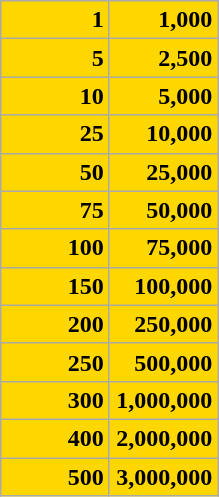<table class="wikitable" style="background: gold; text-align: right">
<tr>
<td width=65px><strong>1</strong></td>
<td width=65px><strong>1,000</strong></td>
</tr>
<tr>
<td><strong>5</strong></td>
<td><strong>2,500</strong></td>
</tr>
<tr>
<td><strong>10</strong></td>
<td><strong>5,000</strong></td>
</tr>
<tr>
<td><strong>25</strong></td>
<td><strong>10,000</strong></td>
</tr>
<tr>
<td><strong>50</strong></td>
<td><strong>25,000</strong></td>
</tr>
<tr>
<td><strong>75</strong></td>
<td><strong>50,000</strong></td>
</tr>
<tr>
<td><strong>100</strong></td>
<td><strong>75,000</strong></td>
</tr>
<tr>
<td><strong>150</strong></td>
<td><strong>100,000</strong></td>
</tr>
<tr>
<td><strong>200</strong></td>
<td><strong>250,000</strong></td>
</tr>
<tr>
<td><strong>250</strong></td>
<td><strong>500,000</strong></td>
</tr>
<tr>
<td><strong>300</strong></td>
<td><strong>1,000,000</strong></td>
</tr>
<tr>
<td><strong>400</strong></td>
<td><strong>2,000,000</strong></td>
</tr>
<tr>
<td><strong>500</strong></td>
<td><strong>3,000,000</strong></td>
</tr>
</table>
